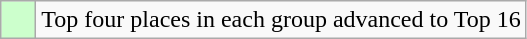<table class="wikitable">
<tr>
<td style="background:#cfc;">    </td>
<td>Top four places in each group advanced to Top 16</td>
</tr>
</table>
